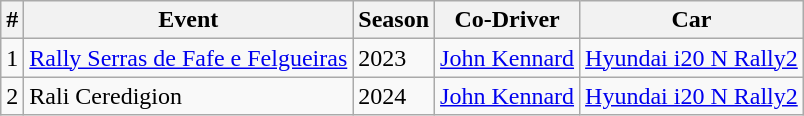<table class="wikitable">
<tr>
<th>#</th>
<th>Event</th>
<th>Season</th>
<th>Co-Driver</th>
<th>Car</th>
</tr>
<tr>
<td>1</td>
<td> <a href='#'>Rally Serras de Fafe e Felgueiras</a></td>
<td>2023</td>
<td> <a href='#'>John Kennard</a></td>
<td><a href='#'>Hyundai i20 N Rally2</a></td>
</tr>
<tr>
<td>2</td>
<td> Rali Ceredigion</td>
<td>2024</td>
<td> <a href='#'>John Kennard</a></td>
<td><a href='#'>Hyundai i20 N Rally2</a></td>
</tr>
</table>
